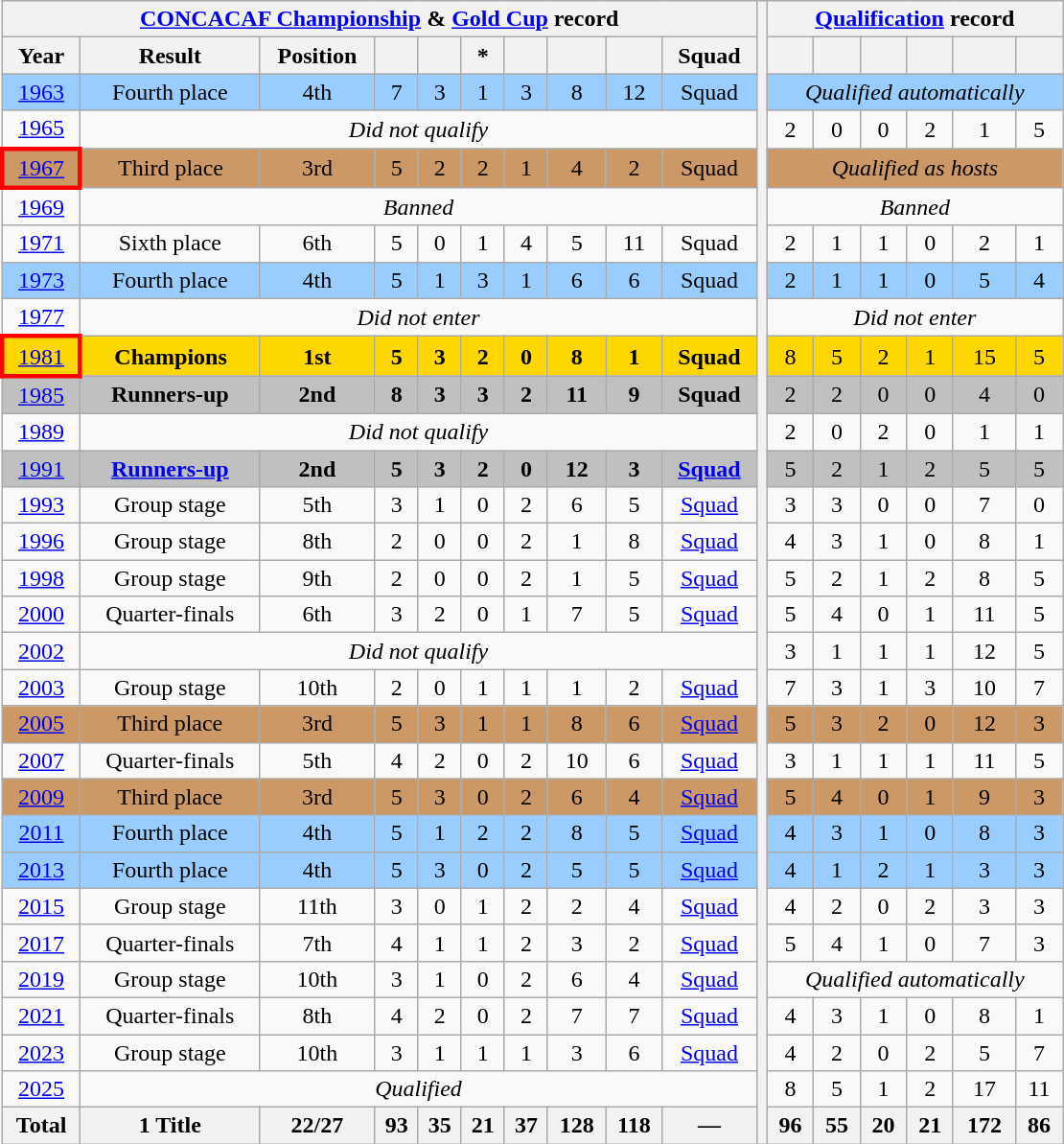<table class="wikitable" style="text-align: center;">
<tr>
<th colspan=10><a href='#'>CONCACAF Championship</a> & <a href='#'>Gold Cup</a> record</th>
<th width=1% rowspan="31"></th>
<th colspan=6><a href='#'>Qualification</a> record</th>
</tr>
<tr>
<th>Year</th>
<th>Result</th>
<th>Position</th>
<th></th>
<th></th>
<th>*</th>
<th></th>
<th></th>
<th></th>
<th>Squad</th>
<th></th>
<th></th>
<th></th>
<th></th>
<th></th>
<th></th>
</tr>
<tr style="background:#9acdff;">
<td> <a href='#'>1963</a></td>
<td>Fourth place</td>
<td>4th</td>
<td>7</td>
<td>3</td>
<td>1</td>
<td>3</td>
<td>8</td>
<td>12</td>
<td>Squad</td>
<td colspan=6><em>Qualified automatically</em></td>
</tr>
<tr>
<td> <a href='#'>1965</a></td>
<td colspan=9><em>Did not qualify</em></td>
<td>2</td>
<td>0</td>
<td>0</td>
<td>2</td>
<td>1</td>
<td>5</td>
</tr>
<tr style="background:#c96;">
<td style="border: 3px solid red"> <a href='#'>1967</a></td>
<td>Third place</td>
<td>3rd</td>
<td>5</td>
<td>2</td>
<td>2</td>
<td>1</td>
<td>4</td>
<td>2</td>
<td>Squad</td>
<td colspan=6><em>Qualified as hosts</em></td>
</tr>
<tr>
<td> <a href='#'>1969</a></td>
<td colspan=9><em>Banned</em></td>
<td colspan=6><em>Banned</em></td>
</tr>
<tr>
<td> <a href='#'>1971</a></td>
<td>Sixth place</td>
<td>6th</td>
<td>5</td>
<td>0</td>
<td>1</td>
<td>4</td>
<td>5</td>
<td>11</td>
<td>Squad</td>
<td>2</td>
<td>1</td>
<td>1</td>
<td>0</td>
<td>2</td>
<td>1</td>
</tr>
<tr style="background:#9acdff;">
<td> <a href='#'>1973</a></td>
<td>Fourth place</td>
<td>4th</td>
<td>5</td>
<td>1</td>
<td>3</td>
<td>1</td>
<td>6</td>
<td>6</td>
<td>Squad</td>
<td>2</td>
<td>1</td>
<td>1</td>
<td>0</td>
<td>5</td>
<td>4</td>
</tr>
<tr>
<td> <a href='#'>1977</a></td>
<td colspan=9><em>Did not enter</em></td>
<td colspan=6><em>Did not enter</em></td>
</tr>
<tr style="background:gold;">
<td style="border: 3px solid red"> <a href='#'>1981</a></td>
<td><strong>Champions</strong></td>
<td><strong>1st</strong></td>
<td><strong>5</strong></td>
<td><strong>3</strong></td>
<td><strong>2</strong></td>
<td><strong>0</strong></td>
<td><strong>8</strong></td>
<td><strong>1</strong></td>
<td><strong>Squad</strong></td>
<td>8</td>
<td>5</td>
<td>2</td>
<td>1</td>
<td>15</td>
<td>5</td>
</tr>
<tr style="background:silver;">
<td><a href='#'>1985</a></td>
<td><strong>Runners-up</strong></td>
<td><strong>2nd</strong></td>
<td><strong>8</strong></td>
<td><strong>3</strong></td>
<td><strong>3</strong></td>
<td><strong>2</strong></td>
<td><strong>11</strong></td>
<td><strong>9</strong></td>
<td><strong>Squad</strong></td>
<td>2</td>
<td>2</td>
<td>0</td>
<td>0</td>
<td>4</td>
<td>0</td>
</tr>
<tr>
<td><a href='#'>1989</a></td>
<td colspan=9><em>Did not qualify</em></td>
<td>2</td>
<td>0</td>
<td>2</td>
<td>0</td>
<td>1</td>
<td>1</td>
</tr>
<tr style="background:silver;">
<td> <a href='#'>1991</a></td>
<td><strong><a href='#'>Runners-up</a></strong></td>
<td><strong>2nd</strong></td>
<td><strong>5</strong></td>
<td><strong>3</strong></td>
<td><strong>2</strong></td>
<td><strong>0</strong></td>
<td><strong>12</strong></td>
<td><strong>3</strong></td>
<td><strong><a href='#'>Squad</a></strong></td>
<td>5</td>
<td>2</td>
<td>1</td>
<td>2</td>
<td>5</td>
<td>5</td>
</tr>
<tr>
<td> <a href='#'>1993</a></td>
<td>Group stage</td>
<td>5th</td>
<td>3</td>
<td>1</td>
<td>0</td>
<td>2</td>
<td>6</td>
<td>5</td>
<td><a href='#'>Squad</a></td>
<td>3</td>
<td>3</td>
<td>0</td>
<td>0</td>
<td>7</td>
<td>0</td>
</tr>
<tr>
<td> <a href='#'>1996</a></td>
<td>Group stage</td>
<td>8th</td>
<td>2</td>
<td>0</td>
<td>0</td>
<td>2</td>
<td>1</td>
<td>8</td>
<td><a href='#'>Squad</a></td>
<td>4</td>
<td>3</td>
<td>1</td>
<td>0</td>
<td>8</td>
<td>1</td>
</tr>
<tr>
<td> <a href='#'>1998</a></td>
<td>Group stage</td>
<td>9th</td>
<td>2</td>
<td>0</td>
<td>0</td>
<td>2</td>
<td>1</td>
<td>5</td>
<td><a href='#'>Squad</a></td>
<td>5</td>
<td>2</td>
<td>1</td>
<td>2</td>
<td>8</td>
<td>5</td>
</tr>
<tr>
<td> <a href='#'>2000</a></td>
<td>Quarter-finals</td>
<td>6th</td>
<td>3</td>
<td>2</td>
<td>0</td>
<td>1</td>
<td>7</td>
<td>5</td>
<td><a href='#'>Squad</a></td>
<td>5</td>
<td>4</td>
<td>0</td>
<td>1</td>
<td>11</td>
<td>5</td>
</tr>
<tr>
<td> <a href='#'>2002</a></td>
<td colspan=9><em>Did not qualify</em></td>
<td>3</td>
<td>1</td>
<td>1</td>
<td>1</td>
<td>12</td>
<td>5</td>
</tr>
<tr>
<td>  <a href='#'>2003</a></td>
<td>Group stage</td>
<td>10th</td>
<td>2</td>
<td>0</td>
<td>1</td>
<td>1</td>
<td>1</td>
<td>2</td>
<td><a href='#'>Squad</a></td>
<td>7</td>
<td>3</td>
<td>1</td>
<td>3</td>
<td>10</td>
<td>7</td>
</tr>
<tr style="background:#c96;">
<td> <a href='#'>2005</a></td>
<td>Third place</td>
<td>3rd</td>
<td>5</td>
<td>3</td>
<td>1</td>
<td>1</td>
<td>8</td>
<td>6</td>
<td><a href='#'>Squad</a></td>
<td>5</td>
<td>3</td>
<td>2</td>
<td>0</td>
<td>12</td>
<td>3</td>
</tr>
<tr>
<td> <a href='#'>2007</a></td>
<td>Quarter-finals</td>
<td>5th</td>
<td>4</td>
<td>2</td>
<td>0</td>
<td>2</td>
<td>10</td>
<td>6</td>
<td><a href='#'>Squad</a></td>
<td>3</td>
<td>1</td>
<td>1</td>
<td>1</td>
<td>11</td>
<td>5</td>
</tr>
<tr style="background:#c96;">
<td> <a href='#'>2009</a></td>
<td>Third place</td>
<td>3rd</td>
<td>5</td>
<td>3</td>
<td>0</td>
<td>2</td>
<td>6</td>
<td>4</td>
<td><a href='#'>Squad</a></td>
<td>5</td>
<td>4</td>
<td>0</td>
<td>1</td>
<td>9</td>
<td>3</td>
</tr>
<tr style="background:#9acdff;">
<td> <a href='#'>2011</a></td>
<td>Fourth place</td>
<td>4th</td>
<td>5</td>
<td>1</td>
<td>2</td>
<td>2</td>
<td>8</td>
<td>5</td>
<td><a href='#'>Squad</a></td>
<td>4</td>
<td>3</td>
<td>1</td>
<td>0</td>
<td>8</td>
<td>3</td>
</tr>
<tr style="background:#9acdff;">
<td> <a href='#'>2013</a></td>
<td>Fourth place</td>
<td>4th</td>
<td>5</td>
<td>3</td>
<td>0</td>
<td>2</td>
<td>5</td>
<td>5</td>
<td><a href='#'>Squad</a></td>
<td>4</td>
<td>1</td>
<td>2</td>
<td>1</td>
<td>3</td>
<td>3</td>
</tr>
<tr>
<td>  <a href='#'>2015</a></td>
<td>Group stage</td>
<td>11th</td>
<td>3</td>
<td>0</td>
<td>1</td>
<td>2</td>
<td>2</td>
<td>4</td>
<td><a href='#'>Squad</a></td>
<td>4</td>
<td>2</td>
<td>0</td>
<td>2</td>
<td>3</td>
<td>3</td>
</tr>
<tr>
<td> <a href='#'>2017</a></td>
<td>Quarter-finals</td>
<td>7th</td>
<td>4</td>
<td>1</td>
<td>1</td>
<td>2</td>
<td>3</td>
<td>2</td>
<td><a href='#'>Squad</a></td>
<td>5</td>
<td>4</td>
<td>1</td>
<td>0</td>
<td>7</td>
<td>3</td>
</tr>
<tr>
<td>   <a href='#'>2019</a></td>
<td>Group stage</td>
<td>10th</td>
<td>3</td>
<td>1</td>
<td>0</td>
<td>2</td>
<td>6</td>
<td>4</td>
<td><a href='#'>Squad</a></td>
<td colspan=6><em>Qualified automatically</em></td>
</tr>
<tr>
<td> <a href='#'>2021</a></td>
<td>Quarter-finals</td>
<td>8th</td>
<td>4</td>
<td>2</td>
<td>0</td>
<td>2</td>
<td>7</td>
<td>7</td>
<td><a href='#'>Squad</a></td>
<td>4</td>
<td>3</td>
<td>1</td>
<td>0</td>
<td>8</td>
<td>1</td>
</tr>
<tr>
<td>  <a href='#'>2023</a></td>
<td>Group stage</td>
<td>10th</td>
<td>3</td>
<td>1</td>
<td>1</td>
<td>1</td>
<td>3</td>
<td>6</td>
<td><a href='#'>Squad</a></td>
<td>4</td>
<td>2</td>
<td>0</td>
<td>2</td>
<td>5</td>
<td>7</td>
</tr>
<tr>
<td>  <a href='#'>2025</a></td>
<td colspan=9><em>Qualified</em></td>
<td>8</td>
<td>5</td>
<td>1</td>
<td>2</td>
<td>17</td>
<td>11</td>
</tr>
<tr>
<th>Total</th>
<th>1 Title</th>
<th>22/27</th>
<th>93</th>
<th>35</th>
<th>21</th>
<th>37</th>
<th>128</th>
<th>118</th>
<th>—</th>
<th>96</th>
<th>55</th>
<th>20</th>
<th>21</th>
<th>172</th>
<th>86</th>
</tr>
</table>
